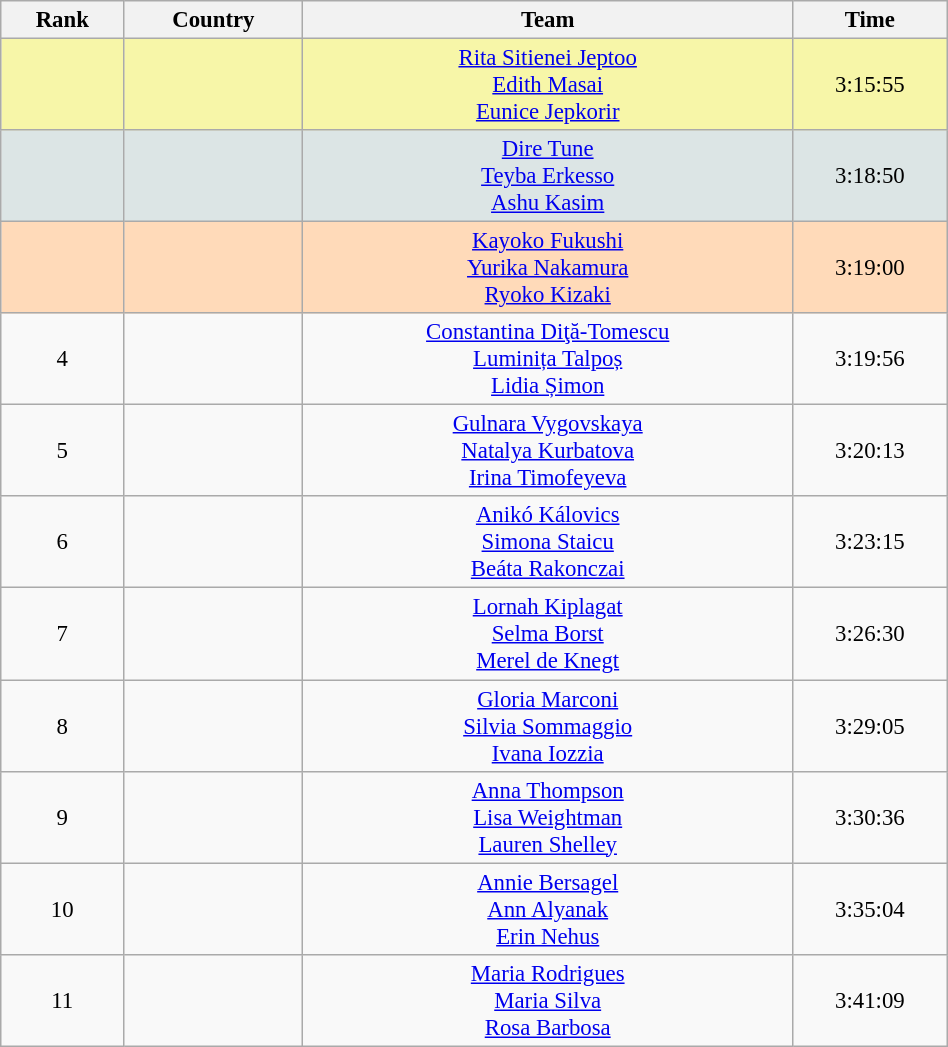<table class="wikitable sortable" style=" text-align:center; font-size:95%;" width="50%">
<tr>
<th>Rank</th>
<th>Country</th>
<th>Team</th>
<th>Time</th>
</tr>
<tr bgcolor="#F7F6A8">
<td align=center></td>
<td></td>
<td><a href='#'>Rita Sitienei Jeptoo</a><br><a href='#'>Edith Masai</a><br><a href='#'>Eunice Jepkorir</a></td>
<td>3:15:55</td>
</tr>
<tr bgcolor="#DCE5E5">
<td align=center></td>
<td></td>
<td><a href='#'>Dire Tune</a><br><a href='#'>Teyba Erkesso</a><br><a href='#'>Ashu Kasim</a></td>
<td>3:18:50</td>
</tr>
<tr bgcolor="#FFDAB9">
<td align=center></td>
<td></td>
<td><a href='#'>Kayoko Fukushi</a><br><a href='#'>Yurika Nakamura</a><br><a href='#'>Ryoko Kizaki</a></td>
<td>3:19:00</td>
</tr>
<tr>
<td align=center>4</td>
<td></td>
<td><a href='#'>Constantina Diţă-Tomescu</a><br><a href='#'>Luminița Talpoș</a><br><a href='#'>Lidia Șimon</a></td>
<td>3:19:56</td>
</tr>
<tr>
<td align=center>5</td>
<td></td>
<td><a href='#'>Gulnara Vygovskaya</a><br><a href='#'>Natalya Kurbatova</a><br><a href='#'>Irina Timofeyeva</a></td>
<td>3:20:13</td>
</tr>
<tr>
<td align=center>6</td>
<td></td>
<td><a href='#'>Anikó Kálovics</a><br><a href='#'>Simona Staicu</a><br><a href='#'>Beáta Rakonczai</a></td>
<td>3:23:15</td>
</tr>
<tr>
<td align=center>7</td>
<td></td>
<td><a href='#'>Lornah Kiplagat</a><br><a href='#'>Selma Borst</a><br><a href='#'>Merel de Knegt</a></td>
<td>3:26:30</td>
</tr>
<tr>
<td align=center>8</td>
<td></td>
<td><a href='#'>Gloria Marconi</a><br><a href='#'>Silvia Sommaggio</a><br><a href='#'>Ivana Iozzia</a></td>
<td>3:29:05</td>
</tr>
<tr>
<td align=center>9</td>
<td></td>
<td><a href='#'>Anna Thompson</a><br><a href='#'>Lisa Weightman</a><br><a href='#'>Lauren Shelley</a></td>
<td>3:30:36</td>
</tr>
<tr>
<td align=center>10</td>
<td></td>
<td><a href='#'>Annie Bersagel</a><br><a href='#'>Ann Alyanak</a><br><a href='#'>Erin Nehus</a></td>
<td>3:35:04</td>
</tr>
<tr>
<td align=center>11</td>
<td></td>
<td><a href='#'>Maria Rodrigues</a><br><a href='#'>Maria Silva</a><br><a href='#'>Rosa Barbosa</a></td>
<td>3:41:09</td>
</tr>
</table>
